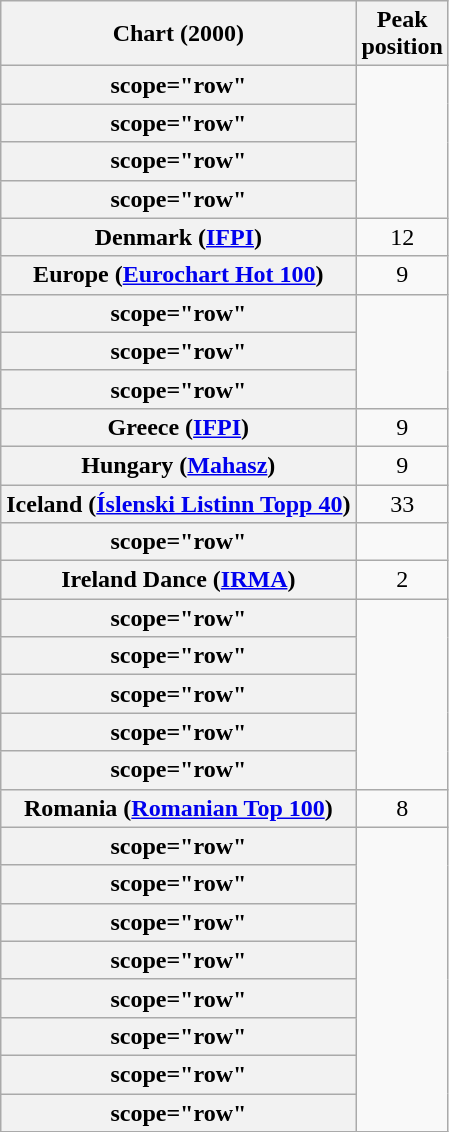<table class="wikitable sortable plainrowheaders" style="text-align:center">
<tr>
<th>Chart (2000)</th>
<th>Peak<br>position</th>
</tr>
<tr>
<th>scope="row"</th>
</tr>
<tr>
<th>scope="row"</th>
</tr>
<tr>
<th>scope="row"</th>
</tr>
<tr>
<th>scope="row"</th>
</tr>
<tr>
<th scope="row">Denmark (<a href='#'>IFPI</a>)</th>
<td>12</td>
</tr>
<tr>
<th scope="row">Europe (<a href='#'>Eurochart Hot 100</a>)</th>
<td>9</td>
</tr>
<tr>
<th>scope="row"</th>
</tr>
<tr>
<th>scope="row"</th>
</tr>
<tr>
<th>scope="row"</th>
</tr>
<tr>
<th scope="row">Greece (<a href='#'>IFPI</a>)</th>
<td>9</td>
</tr>
<tr>
<th scope="row">Hungary (<a href='#'>Mahasz</a>)</th>
<td>9</td>
</tr>
<tr>
<th scope="row">Iceland (<a href='#'>Íslenski Listinn Topp 40</a>)</th>
<td>33</td>
</tr>
<tr>
<th>scope="row"</th>
</tr>
<tr>
<th scope="row">Ireland Dance (<a href='#'>IRMA</a>)</th>
<td>2</td>
</tr>
<tr>
<th>scope="row"</th>
</tr>
<tr>
<th>scope="row"</th>
</tr>
<tr>
<th>scope="row"</th>
</tr>
<tr>
<th>scope="row"</th>
</tr>
<tr>
<th>scope="row"</th>
</tr>
<tr>
<th scope="row">Romania (<a href='#'>Romanian Top 100</a>)</th>
<td>8</td>
</tr>
<tr>
<th>scope="row"</th>
</tr>
<tr>
<th>scope="row"</th>
</tr>
<tr>
<th>scope="row"</th>
</tr>
<tr>
<th>scope="row"</th>
</tr>
<tr>
<th>scope="row"</th>
</tr>
<tr>
<th>scope="row"</th>
</tr>
<tr>
<th>scope="row"</th>
</tr>
<tr>
<th>scope="row"</th>
</tr>
</table>
